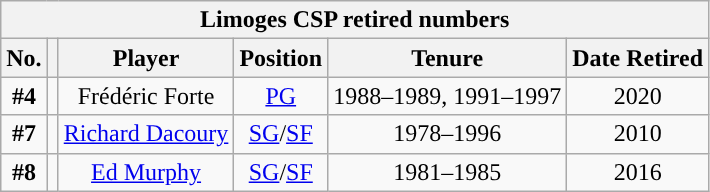<table class="wikitable" style="text-align:center">
<tr>
<th colspan="7">Limoges CSP retired numbers</th>
</tr>
<tr>
<th>No.</th>
<th></th>
<th>Player</th>
<th>Position</th>
<th>Tenure</th>
<th>Date Retired</th>
</tr>
<tr>
<td><strong>#4</strong></td>
<td></td>
<td>Frédéric Forte</td>
<td><a href='#'>PG</a></td>
<td>1988–1989, 1991–1997</td>
<td>2020</td>
</tr>
<tr>
<td><strong>#7</strong></td>
<td></td>
<td><a href='#'>Richard Dacoury</a></td>
<td><a href='#'>SG</a>/<a href='#'>SF</a></td>
<td>1978–1996</td>
<td>2010</td>
</tr>
<tr>
<td><strong>#8</strong></td>
<td></td>
<td><a href='#'>Ed Murphy</a></td>
<td><a href='#'>SG</a>/<a href='#'>SF</a></td>
<td>1981–1985</td>
<td>2016</td>
</tr>
</table>
